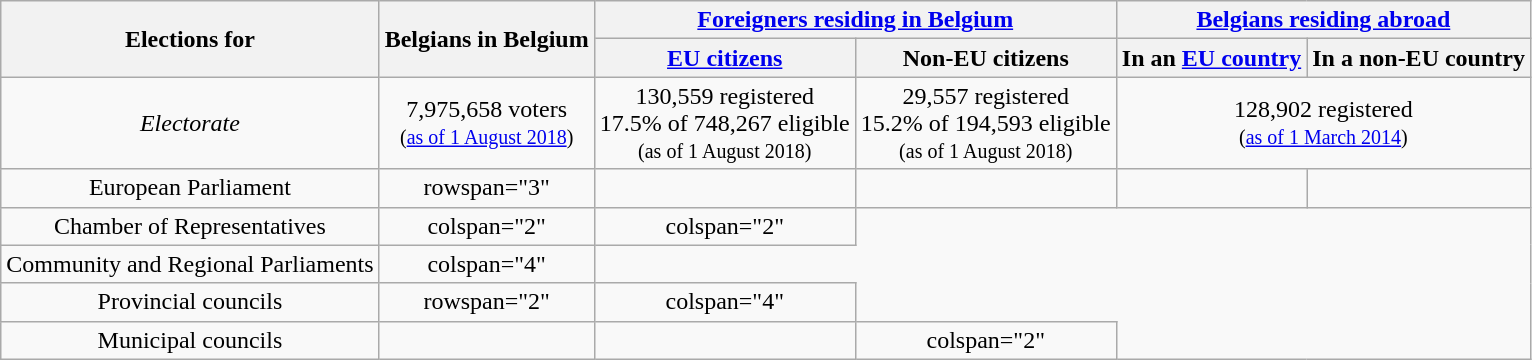<table class="wikitable" style="text-align:center;">
<tr>
<th rowspan="2">Elections for</th>
<th rowspan="2">Belgians in Belgium</th>
<th colspan="2"><a href='#'>Foreigners residing in Belgium</a></th>
<th colspan="2"><a href='#'>Belgians residing abroad</a></th>
</tr>
<tr>
<th><a href='#'>EU citizens</a></th>
<th>Non-EU citizens</th>
<th>In an <a href='#'>EU country</a></th>
<th>In a non-EU country</th>
</tr>
<tr>
<td><em>Electorate</em></td>
<td>7,975,658 voters<br><small>(<a href='#'>as of 1 August 2018</a>)</small></td>
<td>130,559 registered<br>17.5% of 748,267 eligible<br><small>(as of 1 August 2018)</small></td>
<td>29,557 registered<br>15.2% of 194,593 eligible<br><small>(as of 1 August 2018)</small></td>
<td colspan="2">128,902 registered<br><small>(<a href='#'>as of 1 March 2014</a>)</small></td>
</tr>
<tr>
<td>European Parliament</td>
<td>rowspan="3" </td>
<td></td>
<td></td>
<td></td>
<td></td>
</tr>
<tr>
<td>Chamber of Representatives</td>
<td>colspan="2" </td>
<td>colspan="2" </td>
</tr>
<tr>
<td>Community and Regional Parliaments</td>
<td>colspan="4" </td>
</tr>
<tr>
<td>Provincial councils</td>
<td>rowspan="2" </td>
<td>colspan="4" </td>
</tr>
<tr>
<td>Municipal councils</td>
<td></td>
<td></td>
<td>colspan="2" </td>
</tr>
</table>
